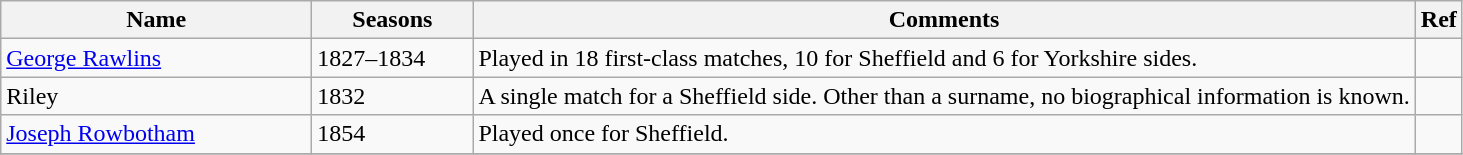<table class="wikitable">
<tr>
<th style="width:200px">Name</th>
<th style="width: 100px">Seasons</th>
<th>Comments</th>
<th>Ref</th>
</tr>
<tr>
<td><a href='#'>George Rawlins</a></td>
<td>1827–1834</td>
<td>Played in 18 first-class matches, 10 for Sheffield and 6 for Yorkshire sides.</td>
<td></td>
</tr>
<tr>
<td>Riley</td>
<td>1832</td>
<td>A single match for a Sheffield side. Other than a surname, no biographical information is known.</td>
<td></td>
</tr>
<tr>
<td><a href='#'>Joseph Rowbotham</a></td>
<td>1854</td>
<td>Played once for Sheffield.</td>
<td></td>
</tr>
<tr>
</tr>
</table>
